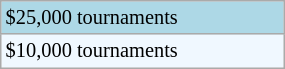<table class="wikitable"  style="font-size:85%; width:15%;">
<tr style="background:lightblue;">
<td>$25,000 tournaments</td>
</tr>
<tr style="background:#f0f8ff;">
<td>$10,000 tournaments</td>
</tr>
</table>
